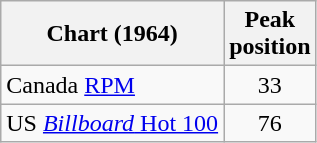<table class="wikitable sortable">
<tr>
<th>Chart (1964)</th>
<th>Peak<br>position</th>
</tr>
<tr>
<td>Canada <a href='#'>RPM</a></td>
<td align="center">33</td>
</tr>
<tr>
<td>US <a href='#'><em>Billboard</em> Hot 100</a></td>
<td align="center">76</td>
</tr>
</table>
